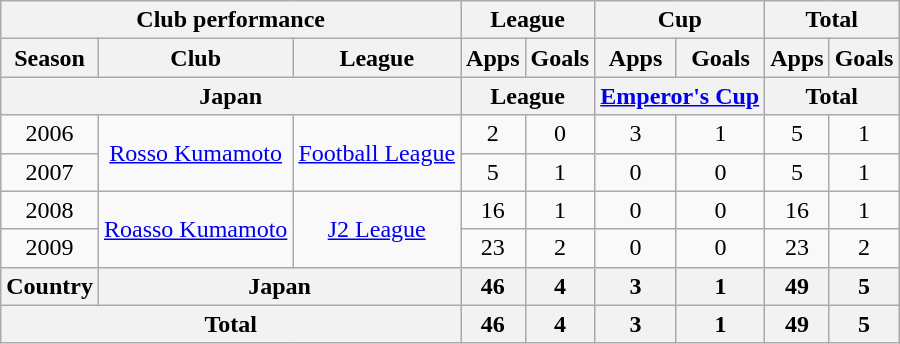<table class="wikitable" style="text-align:center;">
<tr>
<th colspan=3>Club performance</th>
<th colspan=2>League</th>
<th colspan=2>Cup</th>
<th colspan=2>Total</th>
</tr>
<tr>
<th>Season</th>
<th>Club</th>
<th>League</th>
<th>Apps</th>
<th>Goals</th>
<th>Apps</th>
<th>Goals</th>
<th>Apps</th>
<th>Goals</th>
</tr>
<tr>
<th colspan=3>Japan</th>
<th colspan=2>League</th>
<th colspan=2><a href='#'>Emperor's Cup</a></th>
<th colspan=2>Total</th>
</tr>
<tr>
<td>2006</td>
<td rowspan="2"><a href='#'>Rosso Kumamoto</a></td>
<td rowspan="2"><a href='#'>Football League</a></td>
<td>2</td>
<td>0</td>
<td>3</td>
<td>1</td>
<td>5</td>
<td>1</td>
</tr>
<tr>
<td>2007</td>
<td>5</td>
<td>1</td>
<td>0</td>
<td>0</td>
<td>5</td>
<td>1</td>
</tr>
<tr>
<td>2008</td>
<td rowspan="2"><a href='#'>Roasso Kumamoto</a></td>
<td rowspan="2"><a href='#'>J2 League</a></td>
<td>16</td>
<td>1</td>
<td>0</td>
<td>0</td>
<td>16</td>
<td>1</td>
</tr>
<tr>
<td>2009</td>
<td>23</td>
<td>2</td>
<td>0</td>
<td>0</td>
<td>23</td>
<td>2</td>
</tr>
<tr>
<th rowspan=1>Country</th>
<th colspan=2>Japan</th>
<th>46</th>
<th>4</th>
<th>3</th>
<th>1</th>
<th>49</th>
<th>5</th>
</tr>
<tr>
<th colspan=3>Total</th>
<th>46</th>
<th>4</th>
<th>3</th>
<th>1</th>
<th>49</th>
<th>5</th>
</tr>
</table>
